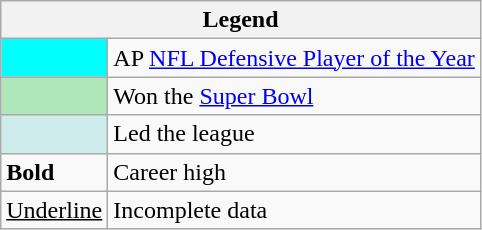<table class="wikitable">
<tr>
<th colspan="2">Legend</th>
</tr>
<tr>
<td style="background:#00ffff; width:3em;"></td>
<td>AP <a href='#'>NFL Defensive Player of the Year</a></td>
</tr>
<tr>
<td style="background:#afe6ba; width:3em;"></td>
<td>Won the <a href='#'>Super Bowl</a></td>
</tr>
<tr>
<td style="background:#cfecec; width:3em;"></td>
<td>Led the league</td>
</tr>
<tr>
<td style="width:3em;"><strong>Bold</strong></td>
<td>Career high</td>
</tr>
<tr>
<td style="width:3em;"><u>Underline</u></td>
<td>Incomplete data</td>
</tr>
</table>
